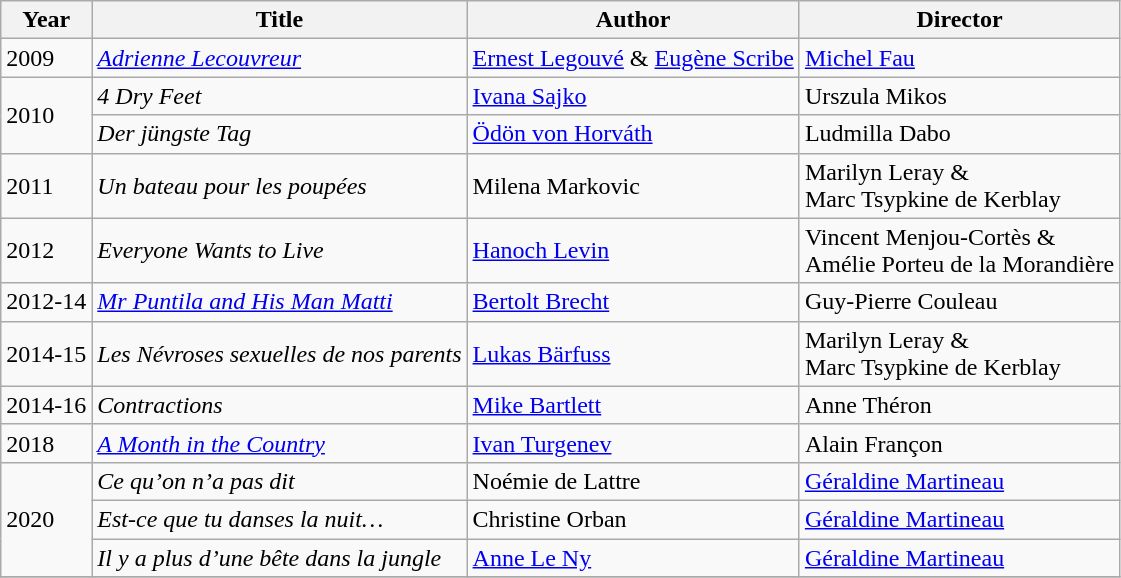<table class="wikitable">
<tr>
<th>Year</th>
<th>Title</th>
<th>Author</th>
<th>Director</th>
</tr>
<tr>
<td>2009</td>
<td><em><a href='#'>Adrienne Lecouvreur</a></em></td>
<td><a href='#'>Ernest Legouvé</a> & <a href='#'>Eugène Scribe</a></td>
<td><a href='#'>Michel Fau</a></td>
</tr>
<tr>
<td rowspan=2>2010</td>
<td><em>4 Dry Feet</em></td>
<td><a href='#'>Ivana Sajko</a></td>
<td>Urszula Mikos</td>
</tr>
<tr>
<td><em>Der jüngste Tag</em></td>
<td><a href='#'>Ödön von Horváth</a></td>
<td>Ludmilla Dabo</td>
</tr>
<tr>
<td>2011</td>
<td><em>Un bateau pour les poupées</em></td>
<td>Milena Markovic</td>
<td>Marilyn Leray & <br>Marc Tsypkine de Kerblay</td>
</tr>
<tr>
<td>2012</td>
<td><em>Everyone Wants to Live</em></td>
<td><a href='#'>Hanoch Levin</a></td>
<td>Vincent Menjou-Cortès & <br>Amélie Porteu de la Morandière</td>
</tr>
<tr>
<td>2012-14</td>
<td><em><a href='#'>Mr Puntila and His Man Matti</a></em></td>
<td><a href='#'>Bertolt Brecht</a></td>
<td>Guy-Pierre Couleau</td>
</tr>
<tr>
<td>2014-15</td>
<td><em>Les Névroses sexuelles de nos parents</em></td>
<td><a href='#'>Lukas Bärfuss</a></td>
<td>Marilyn Leray & <br>Marc Tsypkine de Kerblay</td>
</tr>
<tr>
<td>2014-16</td>
<td><em>Contractions</em></td>
<td><a href='#'>Mike Bartlett</a></td>
<td>Anne Théron</td>
</tr>
<tr>
<td>2018</td>
<td><em><a href='#'>A Month in the Country</a></em></td>
<td><a href='#'>Ivan Turgenev</a></td>
<td>Alain Françon</td>
</tr>
<tr>
<td rowspan=3>2020</td>
<td><em>Ce qu’on n’a pas dit</em></td>
<td>Noémie de Lattre</td>
<td><a href='#'>Géraldine Martineau</a></td>
</tr>
<tr>
<td><em>Est-ce que tu danses la nuit…</em></td>
<td>Christine Orban</td>
<td><a href='#'>Géraldine Martineau</a></td>
</tr>
<tr>
<td><em>Il y a plus d’une bête dans la jungle</em></td>
<td><a href='#'>Anne Le Ny</a></td>
<td><a href='#'>Géraldine Martineau</a></td>
</tr>
<tr>
</tr>
</table>
